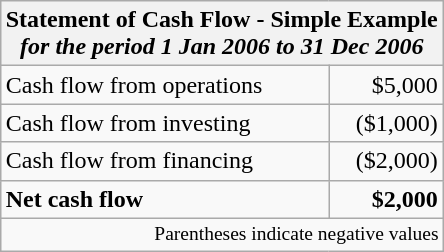<table class="wikitable" style="float:right; margin: 0 0 0 10px">
<tr>
<th colspan="2"><strong>Statement of Cash Flow - Simple Example</strong><br><em>for the period 1 Jan 2006 to 31 Dec 2006</em></th>
</tr>
<tr>
<td>Cash flow from operations</td>
<td align="right">$5,000</td>
</tr>
<tr>
<td>Cash flow from investing</td>
<td align="right">($1,000)</td>
</tr>
<tr>
<td>Cash flow from financing</td>
<td align="right">($2,000)</td>
</tr>
<tr>
<td><strong>Net cash flow</strong></td>
<td align="right"><strong>$2,000</strong></td>
</tr>
<tr>
<td colspan="2" style="font-size:small;text-align:right">Parentheses indicate negative values</td>
</tr>
</table>
